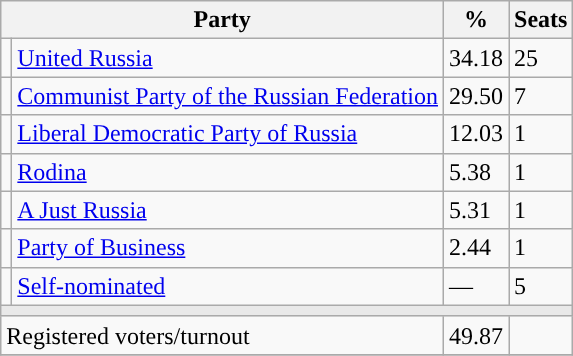<table class="wikitable">
<tr>
<th colspan=2>Party</th>
<th>%</th>
<th>Seats</th>
</tr>
<tr>
<td style="background:"></td>
<td><a href='#'>United Russia</a></td>
<td>34.18</td>
<td>25</td>
</tr>
<tr>
<td style="background:"></td>
<td><a href='#'>Communist Party of the Russian Federation</a></td>
<td>29.50</td>
<td>7</td>
</tr>
<tr>
<td style="background:"></td>
<td><a href='#'>Liberal Democratic Party of Russia</a></td>
<td>12.03</td>
<td>1</td>
</tr>
<tr>
<td style="background:"></td>
<td><a href='#'>Rodina</a></td>
<td>5.38</td>
<td>1</td>
</tr>
<tr>
<td style="background:"></td>
<td><a href='#'>A Just Russia</a></td>
<td>5.31</td>
<td>1</td>
</tr>
<tr>
<td style="background:"></td>
<td><a href='#'>Party of Business</a></td>
<td>2.44</td>
<td>1</td>
</tr>
<tr>
<td style="background:"></td>
<td><a href='#'>Self-nominated</a></td>
<td>—</td>
<td>5</td>
</tr>
<tr>
<td colspan=4 style="background:#E9E9E9;"></td>
</tr>
<tr>
<td align=left colspan=2>Registered voters/turnout</td>
<td>49.87</td>
<td></td>
</tr>
<tr>
</tr>
</table>
